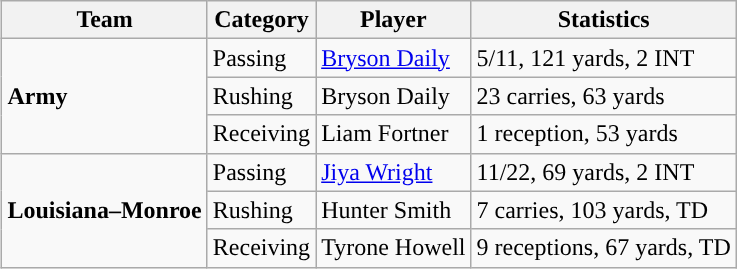<table class="wikitable" style="float: right;">
<tr>
<th>Team</th>
<th>Category</th>
<th>Player</th>
<th>Statistics</th>
</tr>
<tr>
<td rowspan=3><strong>Army</strong></td>
<td>Passing</td>
<td><a href='#'>Bryson Daily</a></td>
<td>5/11, 121 yards, 2 INT</td>
</tr>
<tr>
<td>Rushing</td>
<td>Bryson Daily</td>
<td>23 carries, 63 yards</td>
</tr>
<tr>
<td>Receiving</td>
<td>Liam Fortner</td>
<td>1 reception, 53 yards</td>
</tr>
<tr>
<td rowspan=3><strong>Louisiana–Monroe</strong></td>
<td>Passing</td>
<td><a href='#'>Jiya Wright</a></td>
<td>11/22, 69 yards, 2 INT</td>
</tr>
<tr>
<td>Rushing</td>
<td>Hunter Smith</td>
<td>7 carries, 103 yards, TD</td>
</tr>
<tr>
<td>Receiving</td>
<td>Tyrone Howell</td>
<td>9 receptions, 67 yards, TD</td>
</tr>
</table>
